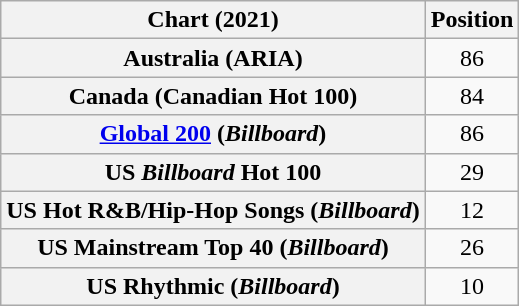<table class="wikitable sortable plainrowheaders" style="text-align:center">
<tr>
<th>Chart (2021)</th>
<th>Position</th>
</tr>
<tr>
<th scope="row">Australia (ARIA)</th>
<td>86</td>
</tr>
<tr>
<th scope="row">Canada (Canadian Hot 100)</th>
<td>84</td>
</tr>
<tr>
<th scope="row"><a href='#'>Global 200</a> (<em>Billboard</em>)</th>
<td>86</td>
</tr>
<tr>
<th scope="row">US <em>Billboard</em> Hot 100</th>
<td>29</td>
</tr>
<tr>
<th scope="row">US Hot R&B/Hip-Hop Songs (<em>Billboard</em>)</th>
<td>12</td>
</tr>
<tr>
<th scope="row">US Mainstream Top 40 (<em>Billboard</em>)</th>
<td>26</td>
</tr>
<tr>
<th scope="row">US Rhythmic (<em>Billboard</em>)</th>
<td>10</td>
</tr>
</table>
